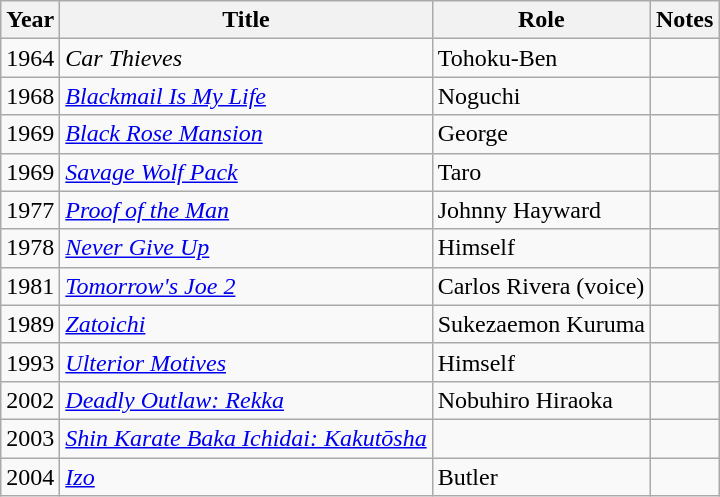<table class="wikitable sortable">
<tr>
<th>Year</th>
<th>Title</th>
<th>Role</th>
<th>Notes</th>
</tr>
<tr>
<td>1964</td>
<td><em>Car Thieves</em></td>
<td>Tohoku-Ben</td>
<td></td>
</tr>
<tr>
<td>1968</td>
<td><em><a href='#'>Blackmail Is My Life</a></em></td>
<td>Noguchi</td>
<td></td>
</tr>
<tr>
<td>1969</td>
<td><em><a href='#'>Black Rose Mansion</a></em></td>
<td>George</td>
<td></td>
</tr>
<tr>
<td>1969</td>
<td><em><a href='#'>Savage Wolf Pack</a></em></td>
<td>Taro</td>
<td></td>
</tr>
<tr>
<td>1977</td>
<td><em><a href='#'>Proof of the Man</a></em></td>
<td>Johnny Hayward</td>
<td></td>
</tr>
<tr>
<td>1978</td>
<td><em><a href='#'>Never Give Up</a></em></td>
<td>Himself</td>
<td></td>
</tr>
<tr>
<td>1981</td>
<td><em><a href='#'>Tomorrow's Joe 2</a></em></td>
<td>Carlos Rivera (voice)</td>
<td></td>
</tr>
<tr>
<td>1989</td>
<td><em><a href='#'>Zatoichi</a></em></td>
<td>Sukezaemon Kuruma</td>
<td></td>
</tr>
<tr>
<td>1993</td>
<td><em><a href='#'>Ulterior Motives</a></em></td>
<td>Himself</td>
<td></td>
</tr>
<tr>
<td>2002</td>
<td><em><a href='#'>Deadly Outlaw: Rekka</a></em></td>
<td>Nobuhiro Hiraoka</td>
<td></td>
</tr>
<tr>
<td>2003</td>
<td><em><a href='#'>Shin Karate Baka Ichidai: Kakutōsha</a></em></td>
<td></td>
<td></td>
</tr>
<tr>
<td>2004</td>
<td><em><a href='#'>Izo</a></em></td>
<td>Butler</td>
<td></td>
</tr>
</table>
